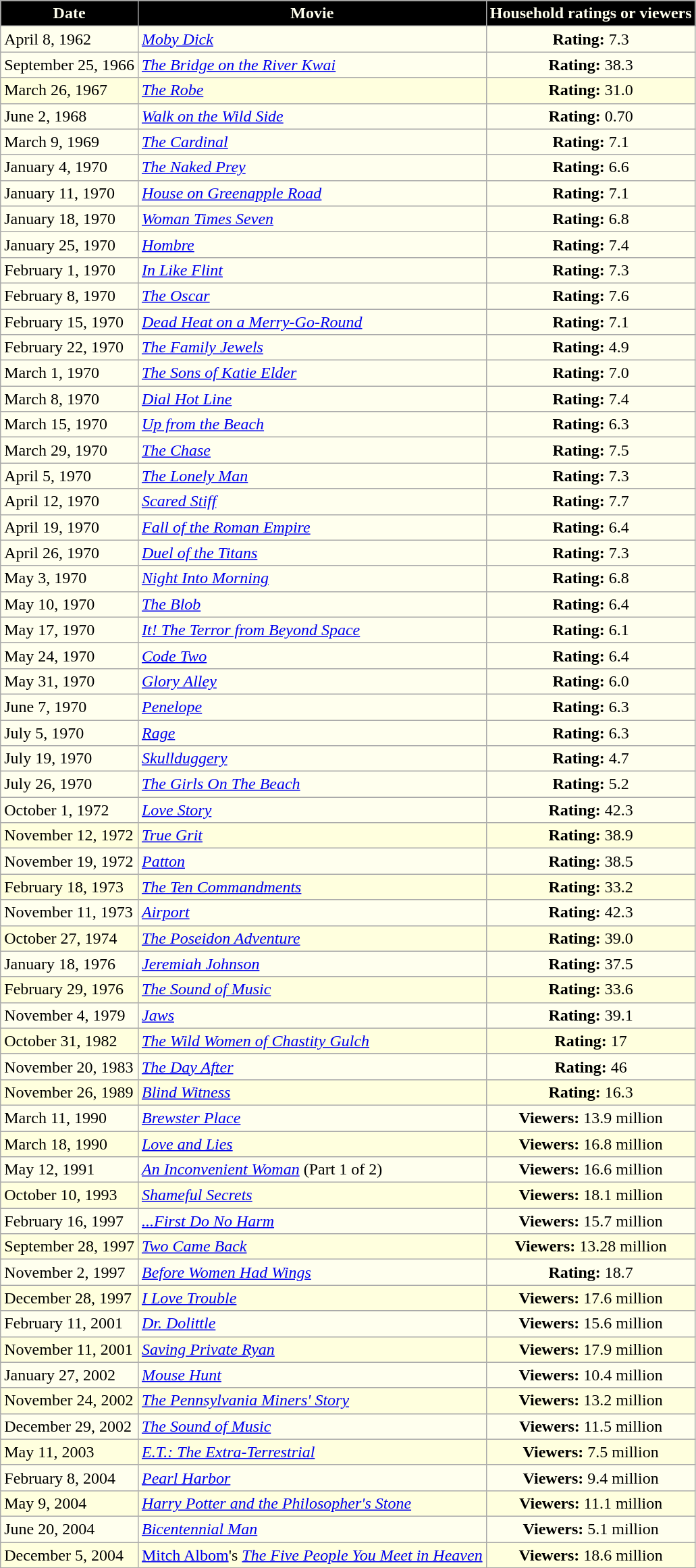<table class=wikitable style="background:#FFFFEE">
<tr style="color:#FFFFEE">
<th style="background:#000000">Date</th>
<th style="background:#000000">Movie</th>
<th style="background:#000000">Household ratings or viewers</th>
</tr>
<tr>
<td>April 8, 1962</td>
<td><em><a href='#'>Moby Dick</a></em></td>
<td align="center"><strong>Rating:</strong> 7.3</td>
</tr>
<tr>
<td>September 25, 1966</td>
<td><em><a href='#'>The Bridge on the River Kwai</a></em></td>
<td align="center"><strong>Rating:</strong> 38.3</td>
</tr>
<tr bgcolor="FFFFDE">
<td>March 26, 1967</td>
<td><em><a href='#'>The Robe</a></em></td>
<td align="center"><strong>Rating:</strong> 31.0</td>
</tr>
<tr>
<td>June 2, 1968</td>
<td><em><a href='#'>Walk on the Wild Side</a></em></td>
<td align="center"><strong>Rating:</strong> 0.70</td>
</tr>
<tr>
<td>March 9, 1969</td>
<td><em><a href='#'>The Cardinal</a></em></td>
<td align="center"><strong>Rating:</strong> 7.1</td>
</tr>
<tr>
<td>January 4, 1970</td>
<td><em><a href='#'>The Naked Prey</a></em></td>
<td align="center"><strong>Rating:</strong> 6.6</td>
</tr>
<tr>
<td>January 11, 1970</td>
<td><em><a href='#'>House on Greenapple Road</a></em></td>
<td align="center"><strong>Rating:</strong> 7.1</td>
</tr>
<tr>
<td>January 18, 1970</td>
<td><em><a href='#'>Woman Times Seven</a></em></td>
<td align="center"><strong>Rating:</strong> 6.8</td>
</tr>
<tr>
<td>January 25, 1970</td>
<td><a href='#'><em>Hombre</em></a></td>
<td align="center"><strong>Rating:</strong> 7.4</td>
</tr>
<tr>
<td>February 1, 1970</td>
<td><em><a href='#'>In Like Flint</a></em></td>
<td align="center"><strong>Rating:</strong> 7.3</td>
</tr>
<tr>
<td>February 8, 1970</td>
<td><a href='#'><em>The Oscar</em></a></td>
<td align="center"><strong>Rating:</strong> 7.6</td>
</tr>
<tr>
<td>February 15, 1970</td>
<td><em><a href='#'>Dead Heat on a Merry-Go-Round</a></em></td>
<td align="center"><strong>Rating:</strong> 7.1</td>
</tr>
<tr>
<td>February 22, 1970</td>
<td><a href='#'><em>The Family Jewels</em></a></td>
<td align="center"><strong>Rating:</strong> 4.9</td>
</tr>
<tr>
<td>March 1, 1970</td>
<td><em><a href='#'>The Sons of Katie Elder</a></em></td>
<td align="center"><strong>Rating:</strong> 7.0</td>
</tr>
<tr>
<td>March 8, 1970</td>
<td><em><a href='#'>Dial Hot Line</a></em></td>
<td align="center"><strong>Rating:</strong> 7.4</td>
</tr>
<tr>
<td>March 15, 1970</td>
<td><em><a href='#'>Up from the Beach</a></em></td>
<td align="center"><strong>Rating:</strong> 6.3</td>
</tr>
<tr>
<td>March 29, 1970</td>
<td><a href='#'><em>The Chase</em></a></td>
<td align="center"><strong>Rating:</strong> 7.5</td>
</tr>
<tr>
<td>April 5, 1970</td>
<td><em><a href='#'>The Lonely Man</a></em></td>
<td align="center"><strong>Rating:</strong> 7.3</td>
</tr>
<tr>
<td>April 12, 1970</td>
<td><a href='#'><em>Scared Stiff</em></a></td>
<td align="center"><strong>Rating:</strong> 7.7</td>
</tr>
<tr>
<td>April 19, 1970</td>
<td><a href='#'><em>Fall of the Roman Empire</em></a></td>
<td align="center"><strong>Rating:</strong> 6.4</td>
</tr>
<tr>
<td>April 26, 1970</td>
<td><em><a href='#'>Duel of the Titans</a></em></td>
<td align="center"><strong>Rating:</strong> 7.3</td>
</tr>
<tr>
<td>May 3, 1970</td>
<td><em><a href='#'>Night Into Morning</a></em></td>
<td align="center"><strong>Rating:</strong> 6.8</td>
</tr>
<tr>
<td>May 10, 1970</td>
<td><em><a href='#'>The Blob</a></em></td>
<td align="center"><strong>Rating:</strong> 6.4</td>
</tr>
<tr>
<td>May 17, 1970</td>
<td><em><a href='#'>It! The Terror from Beyond Space</a></em></td>
<td align="center"><strong>Rating:</strong> 6.1</td>
</tr>
<tr>
<td>May 24, 1970</td>
<td><em><a href='#'>Code Two</a></em></td>
<td align="center"><strong>Rating:</strong> 6.4</td>
</tr>
<tr>
<td>May 31, 1970</td>
<td><em><a href='#'>Glory Alley</a></em></td>
<td align="center"><strong>Rating:</strong> 6.0</td>
</tr>
<tr>
<td>June 7, 1970</td>
<td><em><a href='#'>Penelope</a></em></td>
<td align="center"><strong>Rating:</strong> 6.3</td>
</tr>
<tr>
<td>July 5, 1970</td>
<td><em><a href='#'>Rage</a></em></td>
<td align="center"><strong>Rating:</strong> 6.3</td>
</tr>
<tr>
<td>July 19, 1970</td>
<td><a href='#'><em>Skullduggery</em></a></td>
<td align="center"><strong>Rating:</strong> 4.7</td>
</tr>
<tr>
<td>July 26, 1970</td>
<td><em><a href='#'>The Girls On The Beach</a></em></td>
<td align="center"><strong>Rating:</strong> 5.2</td>
</tr>
<tr>
<td>October 1, 1972</td>
<td><em><a href='#'>Love Story</a></em></td>
<td align="center"><strong>Rating:</strong> 42.3</td>
</tr>
<tr bgcolor="FFFFDE">
<td>November 12, 1972</td>
<td><em><a href='#'>True Grit</a></em></td>
<td align="center"><strong>Rating:</strong> 38.9</td>
</tr>
<tr>
<td>November 19, 1972</td>
<td><em><a href='#'>Patton</a></em></td>
<td align="center"><strong>Rating:</strong> 38.5</td>
</tr>
<tr bgcolor="FFFFDE">
<td>February 18, 1973</td>
<td><em><a href='#'>The Ten Commandments</a></em></td>
<td align="center"><strong>Rating:</strong> 33.2</td>
</tr>
<tr>
<td>November 11, 1973</td>
<td><em><a href='#'>Airport</a></em></td>
<td align="center"><strong>Rating:</strong> 42.3</td>
</tr>
<tr bgcolor="FFFFDE">
<td>October 27, 1974</td>
<td><em><a href='#'>The Poseidon Adventure</a></em></td>
<td align="center"><strong>Rating:</strong> 39.0</td>
</tr>
<tr>
<td>January 18, 1976</td>
<td><em><a href='#'>Jeremiah Johnson</a></em></td>
<td align="center"><strong>Rating:</strong> 37.5</td>
</tr>
<tr bgcolor="FFFFDE">
<td>February 29, 1976</td>
<td><em><a href='#'>The Sound of Music</a></em></td>
<td align="center"><strong>Rating:</strong> 33.6</td>
</tr>
<tr>
<td>November 4, 1979</td>
<td><em><a href='#'>Jaws</a></em></td>
<td align="center"><strong>Rating:</strong> 39.1</td>
</tr>
<tr bgcolor="FFFFDE">
<td>October 31, 1982</td>
<td><em><a href='#'>The Wild Women of Chastity Gulch</a></em></td>
<td align="center"><strong>Rating:</strong> 17</td>
</tr>
<tr>
<td>November 20, 1983</td>
<td><em><a href='#'>The Day After</a></em></td>
<td align="center"><strong>Rating:</strong> 46</td>
</tr>
<tr bgcolor="FFFFDE">
<td>November 26, 1989</td>
<td><em><a href='#'>Blind Witness</a></em></td>
<td align="center"><strong>Rating:</strong> 16.3</td>
</tr>
<tr>
<td>March 11, 1990</td>
<td><em><a href='#'>Brewster Place</a></em></td>
<td align="center"><strong>Viewers:</strong> 13.9 million</td>
</tr>
<tr bgcolor="FFFFDE">
<td>March 18, 1990</td>
<td><em><a href='#'>Love and Lies</a></em></td>
<td align="center"><strong>Viewers:</strong> 16.8 million</td>
</tr>
<tr>
<td>May 12, 1991</td>
<td><em><a href='#'>An Inconvenient Woman</a></em> (Part 1 of 2)</td>
<td align="center"><strong>Viewers:</strong> 16.6 million</td>
</tr>
<tr bgcolor="FFFFDE">
<td>October 10, 1993</td>
<td><em><a href='#'>Shameful Secrets</a></em></td>
<td align="center"><strong>Viewers:</strong> 18.1 million</td>
</tr>
<tr>
<td>February 16, 1997</td>
<td><em><a href='#'>...First Do No Harm</a></em></td>
<td align="center"><strong>Viewers:</strong> 15.7 million</td>
</tr>
<tr bgcolor="FFFFDE">
<td>September 28, 1997</td>
<td><em><a href='#'>Two Came Back</a></em></td>
<td align="center"><strong>Viewers:</strong> 13.28 million</td>
</tr>
<tr>
<td>November 2, 1997</td>
<td><em><a href='#'>Before Women Had Wings</a></em></td>
<td align="center"><strong>Rating:</strong> 18.7</td>
</tr>
<tr bgcolor="FFFFDE">
<td>December 28, 1997</td>
<td><em><a href='#'>I Love Trouble</a></em></td>
<td align="center"><strong>Viewers:</strong> 17.6 million</td>
</tr>
<tr>
<td>February 11, 2001</td>
<td><em><a href='#'>Dr. Dolittle</a></em></td>
<td align="center"><strong>Viewers:</strong> 15.6 million</td>
</tr>
<tr bgcolor="FFFFDE">
<td>November 11, 2001</td>
<td><em><a href='#'>Saving Private Ryan</a></em></td>
<td align="center"><strong>Viewers:</strong> 17.9 million</td>
</tr>
<tr>
<td>January 27, 2002</td>
<td><em><a href='#'>Mouse Hunt</a></em></td>
<td align="center"><strong>Viewers:</strong> 10.4 million</td>
</tr>
<tr bgcolor="FFFFDE">
<td>November 24, 2002</td>
<td><em><a href='#'>The Pennsylvania Miners' Story</a></em></td>
<td align="center"><strong>Viewers:</strong> 13.2 million</td>
</tr>
<tr>
<td>December 29, 2002</td>
<td><em><a href='#'>The Sound of Music</a></em></td>
<td align="center"><strong>Viewers:</strong> 11.5 million</td>
</tr>
<tr bgcolor="FFFFDE">
<td>May 11, 2003</td>
<td><em><a href='#'>E.T.: The Extra-Terrestrial</a></em></td>
<td align="center"><strong>Viewers:</strong> 7.5 million</td>
</tr>
<tr>
<td>February 8, 2004</td>
<td><em><a href='#'>Pearl Harbor</a></em></td>
<td align="center"><strong>Viewers:</strong> 9.4 million</td>
</tr>
<tr bgcolor="FFFFDE">
<td>May 9, 2004</td>
<td><em><a href='#'>Harry Potter and the Philosopher's Stone</a></em></td>
<td align="center"><strong>Viewers:</strong> 11.1 million</td>
</tr>
<tr>
<td>June 20, 2004</td>
<td><em><a href='#'>Bicentennial Man</a></em></td>
<td align="center"><strong>Viewers:</strong> 5.1 million</td>
</tr>
<tr bgcolor="FFFFDE">
<td>December 5, 2004</td>
<td><a href='#'>Mitch Albom</a>'s <em><a href='#'>The Five People You Meet in Heaven</a></em></td>
<td align="center"><strong>Viewers:</strong> 18.6 million</td>
</tr>
</table>
